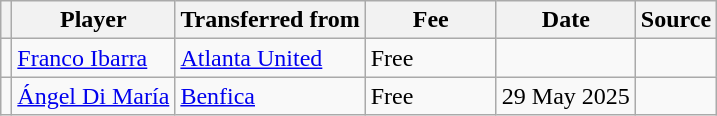<table class="wikitable plainrowheaders sortable">
<tr>
<th></th>
<th scope="col">Player</th>
<th>Transferred from</th>
<th style="width: 80px;">Fee</th>
<th scope="col">Date</th>
<th scope="col">Source</th>
</tr>
<tr>
<td align="center"></td>
<td> <a href='#'>Franco Ibarra</a></td>
<td> <a href='#'>Atlanta United</a></td>
<td>Free</td>
<td></td>
</tr>
<tr>
<td align="center"></td>
<td> <a href='#'>Ángel Di María</a></td>
<td> <a href='#'>Benfica</a></td>
<td>Free</td>
<td>29 May 2025</td>
<td></td>
</tr>
</table>
